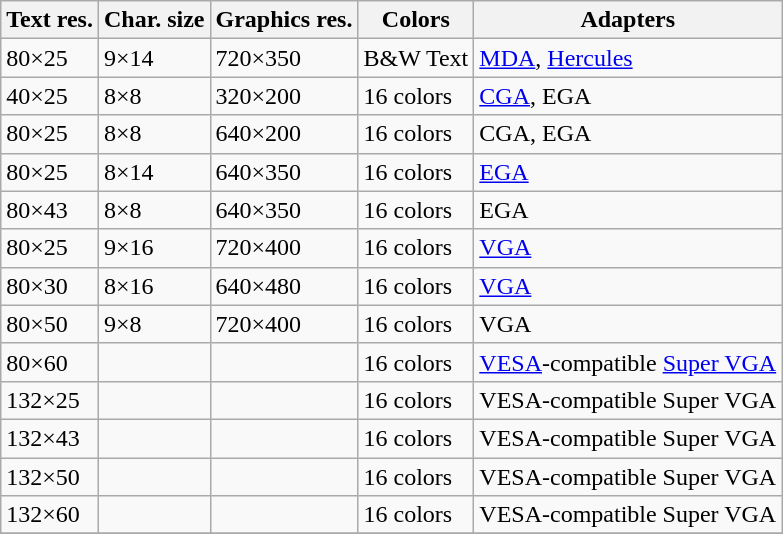<table class="wikitable">
<tr>
<th>Text res.</th>
<th>Char. size</th>
<th>Graphics res.</th>
<th>Colors</th>
<th>Adapters</th>
</tr>
<tr>
<td>80×25</td>
<td>9×14</td>
<td>720×350</td>
<td>B&W Text</td>
<td><a href='#'>MDA</a>, <a href='#'>Hercules</a></td>
</tr>
<tr>
<td>40×25</td>
<td>8×8</td>
<td>320×200</td>
<td>16 colors</td>
<td><a href='#'>CGA</a>, EGA</td>
</tr>
<tr>
<td>80×25</td>
<td>8×8</td>
<td>640×200</td>
<td>16 colors</td>
<td>CGA, EGA</td>
</tr>
<tr>
<td>80×25</td>
<td>8×14</td>
<td>640×350</td>
<td>16 colors</td>
<td><a href='#'>EGA</a></td>
</tr>
<tr>
<td>80×43</td>
<td>8×8</td>
<td>640×350</td>
<td>16 colors</td>
<td>EGA</td>
</tr>
<tr>
<td>80×25</td>
<td>9×16</td>
<td>720×400</td>
<td>16 colors</td>
<td><a href='#'>VGA</a></td>
</tr>
<tr>
<td>80×30</td>
<td>8×16</td>
<td>640×480</td>
<td>16 colors</td>
<td><a href='#'>VGA</a></td>
</tr>
<tr>
<td>80×50</td>
<td>9×8</td>
<td>720×400</td>
<td>16 colors</td>
<td>VGA</td>
</tr>
<tr>
<td>80×60</td>
<td></td>
<td></td>
<td>16 colors</td>
<td><a href='#'>VESA</a>-compatible <a href='#'>Super VGA</a></td>
</tr>
<tr>
<td>132×25</td>
<td></td>
<td></td>
<td>16 colors</td>
<td>VESA-compatible Super VGA</td>
</tr>
<tr>
<td>132×43</td>
<td></td>
<td></td>
<td>16 colors</td>
<td>VESA-compatible Super VGA</td>
</tr>
<tr>
<td>132×50</td>
<td></td>
<td></td>
<td>16 colors</td>
<td>VESA-compatible Super VGA</td>
</tr>
<tr>
<td>132×60</td>
<td></td>
<td></td>
<td>16 colors</td>
<td>VESA-compatible Super VGA</td>
</tr>
<tr>
</tr>
</table>
